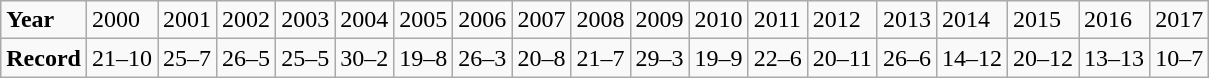<table class="wikitable">
<tr>
<td><strong>Year</strong></td>
<td>2000</td>
<td>2001</td>
<td>2002</td>
<td>2003</td>
<td>2004</td>
<td>2005</td>
<td>2006</td>
<td>2007</td>
<td>2008</td>
<td>2009</td>
<td>2010</td>
<td>2011</td>
<td>2012</td>
<td>2013</td>
<td>2014</td>
<td>2015</td>
<td>2016</td>
<td>2017</td>
</tr>
<tr>
<td><strong>Record</strong></td>
<td>21–10</td>
<td>25–7</td>
<td>26–5</td>
<td>25–5</td>
<td>30–2</td>
<td>19–8</td>
<td>26–3</td>
<td>20–8</td>
<td>21–7</td>
<td>29–3</td>
<td>19–9</td>
<td>22–6</td>
<td>20–11</td>
<td>26–6</td>
<td>14–12</td>
<td>20–12</td>
<td>13–13</td>
<td>10–7</td>
</tr>
</table>
